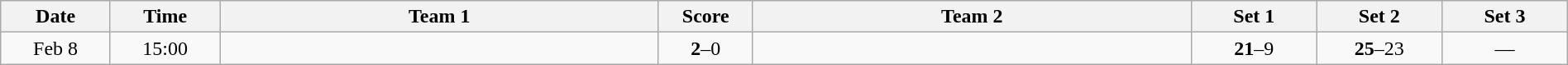<table class="wikitable" width="100%">
<tr>
<th style="width:7%">Date</th>
<th style="width:7%">Time</th>
<th style="width:28%">Team 1</th>
<th style="width:6%">Score</th>
<th style="width:28%">Team 2</th>
<th style="width:8%">Set 1</th>
<th style="width:8%">Set 2</th>
<th style="width:8%">Set 3</th>
</tr>
<tr>
<td style="text-align:center">Feb 8</td>
<td style="text-align:center">15:00</td>
<td style="text-align:right"><strong></strong></td>
<td style="text-align:center"><strong>2</strong>–0</td>
<td style="text-align:left"></td>
<td style="text-align:center"><strong>21</strong>–9</td>
<td style="text-align:center"><strong>25</strong>–23</td>
<td style="text-align:center">—</td>
</tr>
</table>
